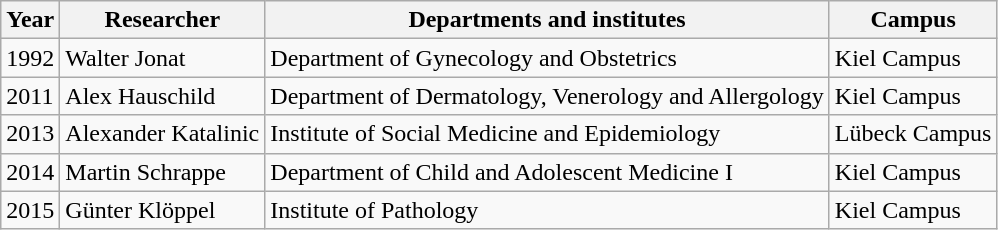<table class="wikitable">
<tr>
<th>Year</th>
<th>Researcher</th>
<th>Departments and institutes</th>
<th>Campus</th>
</tr>
<tr>
<td>1992</td>
<td>Walter Jonat</td>
<td>Department of Gynecology  and Obstetrics</td>
<td>Kiel Campus</td>
</tr>
<tr>
<td>2011</td>
<td>Alex Hauschild</td>
<td>Department of  Dermatology, Venerology and Allergology</td>
<td>Kiel Campus</td>
</tr>
<tr>
<td>2013</td>
<td>Alexander Katalinic</td>
<td>Institute of Social  Medicine and Epidemiology</td>
<td>Lübeck Campus</td>
</tr>
<tr>
<td>2014</td>
<td>Martin Schrappe</td>
<td>Department of Child and  Adolescent Medicine I</td>
<td>Kiel Campus</td>
</tr>
<tr>
<td>2015</td>
<td>Günter Klöppel</td>
<td>Institute of Pathology</td>
<td>Kiel Campus</td>
</tr>
</table>
